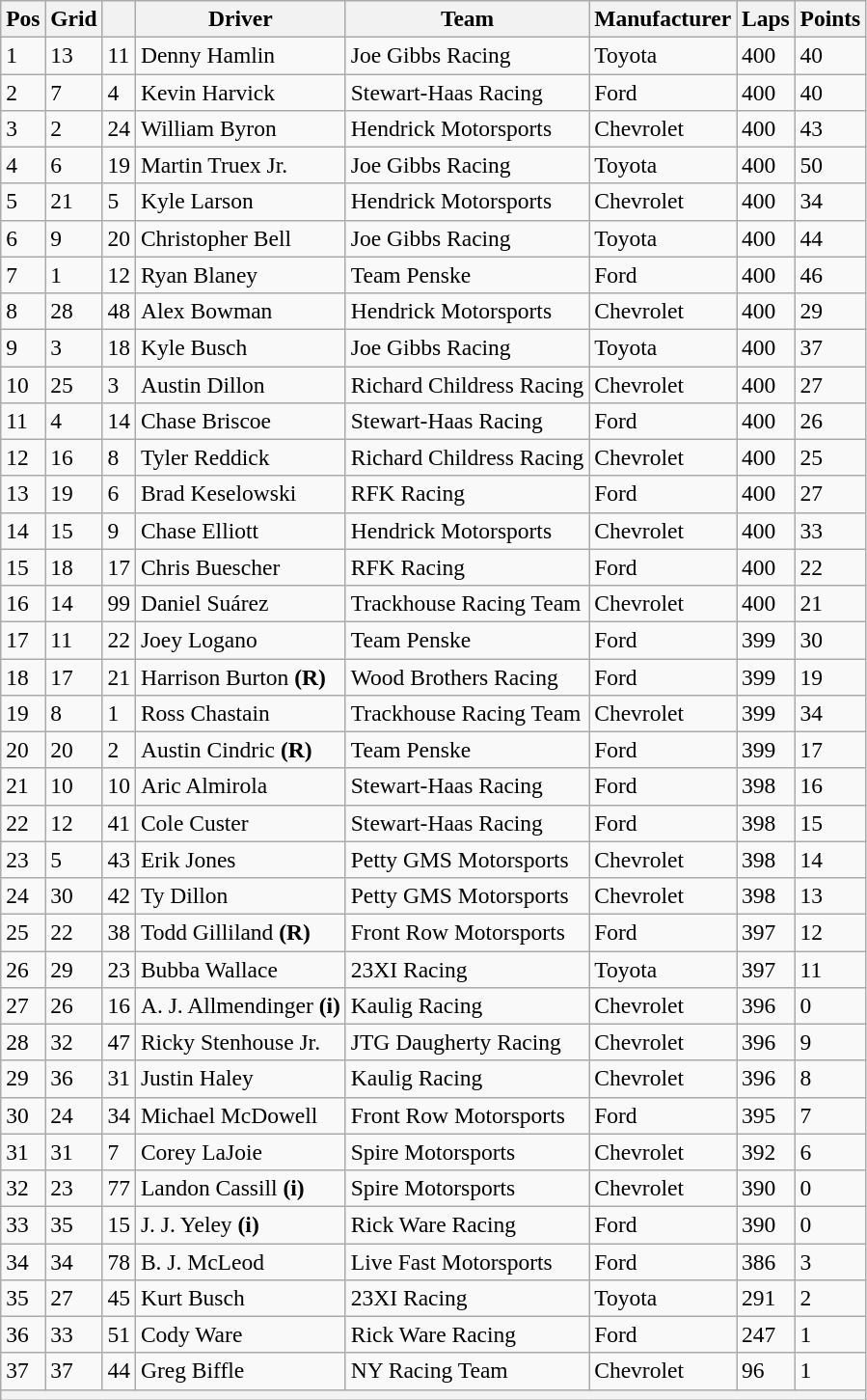<table class="wikitable" style="font-size:98%">
<tr>
<th>Pos</th>
<th>Grid</th>
<th></th>
<th>Driver</th>
<th>Team</th>
<th>Manufacturer</th>
<th>Laps</th>
<th>Points</th>
</tr>
<tr>
<td>1</td>
<td>13</td>
<td>11</td>
<td>Denny Hamlin</td>
<td>Joe Gibbs Racing</td>
<td>Toyota</td>
<td>400</td>
<td>40</td>
</tr>
<tr>
<td>2</td>
<td>7</td>
<td>4</td>
<td>Kevin Harvick</td>
<td>Stewart-Haas Racing</td>
<td>Ford</td>
<td>400</td>
<td>40</td>
</tr>
<tr>
<td>3</td>
<td>2</td>
<td>24</td>
<td>William Byron</td>
<td>Hendrick Motorsports</td>
<td>Chevrolet</td>
<td>400</td>
<td>43</td>
</tr>
<tr>
<td>4</td>
<td>6</td>
<td>19</td>
<td>Martin Truex Jr.</td>
<td>Joe Gibbs Racing</td>
<td>Toyota</td>
<td>400</td>
<td>50</td>
</tr>
<tr>
<td>5</td>
<td>21</td>
<td>5</td>
<td>Kyle Larson</td>
<td>Hendrick Motorsports</td>
<td>Chevrolet</td>
<td>400</td>
<td>34</td>
</tr>
<tr>
<td>6</td>
<td>9</td>
<td>20</td>
<td>Christopher Bell</td>
<td>Joe Gibbs Racing</td>
<td>Toyota</td>
<td>400</td>
<td>44</td>
</tr>
<tr>
<td>7</td>
<td>1</td>
<td>12</td>
<td>Ryan Blaney</td>
<td>Team Penske</td>
<td>Ford</td>
<td>400</td>
<td>46</td>
</tr>
<tr>
<td>8</td>
<td>28</td>
<td>48</td>
<td>Alex Bowman</td>
<td>Hendrick Motorsports</td>
<td>Chevrolet</td>
<td>400</td>
<td>29</td>
</tr>
<tr>
<td>9</td>
<td>3</td>
<td>18</td>
<td>Kyle Busch</td>
<td>Joe Gibbs Racing</td>
<td>Toyota</td>
<td>400</td>
<td>37</td>
</tr>
<tr>
<td>10</td>
<td>25</td>
<td>3</td>
<td>Austin Dillon</td>
<td>Richard Childress Racing</td>
<td>Chevrolet</td>
<td>400</td>
<td>27</td>
</tr>
<tr>
<td>11</td>
<td>4</td>
<td>14</td>
<td>Chase Briscoe</td>
<td>Stewart-Haas Racing</td>
<td>Ford</td>
<td>400</td>
<td>26</td>
</tr>
<tr>
<td>12</td>
<td>16</td>
<td>8</td>
<td>Tyler Reddick</td>
<td>Richard Childress Racing</td>
<td>Chevrolet</td>
<td>400</td>
<td>25</td>
</tr>
<tr>
<td>13</td>
<td>19</td>
<td>6</td>
<td>Brad Keselowski</td>
<td>RFK Racing</td>
<td>Ford</td>
<td>400</td>
<td>27</td>
</tr>
<tr>
<td>14</td>
<td>15</td>
<td>9</td>
<td>Chase Elliott</td>
<td>Hendrick Motorsports</td>
<td>Chevrolet</td>
<td>400</td>
<td>33</td>
</tr>
<tr>
<td>15</td>
<td>18</td>
<td>17</td>
<td>Chris Buescher</td>
<td>RFK Racing</td>
<td>Ford</td>
<td>400</td>
<td>22</td>
</tr>
<tr>
<td>16</td>
<td>14</td>
<td>99</td>
<td>Daniel Suárez</td>
<td>Trackhouse Racing Team</td>
<td>Chevrolet</td>
<td>400</td>
<td>21</td>
</tr>
<tr>
<td>17</td>
<td>11</td>
<td>22</td>
<td>Joey Logano</td>
<td>Team Penske</td>
<td>Ford</td>
<td>399</td>
<td>30</td>
</tr>
<tr>
<td>18</td>
<td>17</td>
<td>21</td>
<td>Harrison Burton <strong>(R)</strong></td>
<td>Wood Brothers Racing</td>
<td>Ford</td>
<td>399</td>
<td>19</td>
</tr>
<tr>
<td>19</td>
<td>8</td>
<td>1</td>
<td>Ross Chastain</td>
<td>Trackhouse Racing Team</td>
<td>Chevrolet</td>
<td>399</td>
<td>34</td>
</tr>
<tr>
<td>20</td>
<td>20</td>
<td>2</td>
<td>Austin Cindric <strong>(R)</strong></td>
<td>Team Penske</td>
<td>Ford</td>
<td>399</td>
<td>17</td>
</tr>
<tr>
<td>21</td>
<td>10</td>
<td>10</td>
<td>Aric Almirola</td>
<td>Stewart-Haas Racing</td>
<td>Ford</td>
<td>398</td>
<td>16</td>
</tr>
<tr>
<td>22</td>
<td>12</td>
<td>41</td>
<td>Cole Custer</td>
<td>Stewart-Haas Racing</td>
<td>Ford</td>
<td>398</td>
<td>15</td>
</tr>
<tr>
<td>23</td>
<td>5</td>
<td>43</td>
<td>Erik Jones</td>
<td>Petty GMS Motorsports</td>
<td>Chevrolet</td>
<td>398</td>
<td>14</td>
</tr>
<tr>
<td>24</td>
<td>30</td>
<td>42</td>
<td>Ty Dillon</td>
<td>Petty GMS Motorsports</td>
<td>Chevrolet</td>
<td>398</td>
<td>13</td>
</tr>
<tr>
<td>25</td>
<td>22</td>
<td>38</td>
<td>Todd Gilliland <strong>(R)</strong></td>
<td>Front Row Motorsports</td>
<td>Ford</td>
<td>397</td>
<td>12</td>
</tr>
<tr>
<td>26</td>
<td>29</td>
<td>23</td>
<td>Bubba Wallace</td>
<td>23XI Racing</td>
<td>Toyota</td>
<td>397</td>
<td>11</td>
</tr>
<tr>
<td>27</td>
<td>26</td>
<td>16</td>
<td>A. J. Allmendinger <strong>(i)</strong></td>
<td>Kaulig Racing</td>
<td>Chevrolet</td>
<td>396</td>
<td>0</td>
</tr>
<tr>
<td>28</td>
<td>32</td>
<td>47</td>
<td>Ricky Stenhouse Jr.</td>
<td>JTG Daugherty Racing</td>
<td>Chevrolet</td>
<td>396</td>
<td>9</td>
</tr>
<tr>
<td>29</td>
<td>36</td>
<td>31</td>
<td>Justin Haley</td>
<td>Kaulig Racing</td>
<td>Chevrolet</td>
<td>396</td>
<td>8</td>
</tr>
<tr>
<td>30</td>
<td>24</td>
<td>34</td>
<td>Michael McDowell</td>
<td>Front Row Motorsports</td>
<td>Ford</td>
<td>395</td>
<td>7</td>
</tr>
<tr>
<td>31</td>
<td>31</td>
<td>7</td>
<td>Corey LaJoie</td>
<td>Spire Motorsports</td>
<td>Chevrolet</td>
<td>392</td>
<td>6</td>
</tr>
<tr>
<td>32</td>
<td>23</td>
<td>77</td>
<td>Landon Cassill <strong>(i)</strong></td>
<td>Spire Motorsports</td>
<td>Chevrolet</td>
<td>390</td>
<td>0</td>
</tr>
<tr>
<td>33</td>
<td>35</td>
<td>15</td>
<td>J. J. Yeley <strong>(i)</strong></td>
<td>Rick Ware Racing</td>
<td>Ford</td>
<td>390</td>
<td>0</td>
</tr>
<tr>
<td>34</td>
<td>34</td>
<td>78</td>
<td>B. J. McLeod</td>
<td>Live Fast Motorsports</td>
<td>Ford</td>
<td>386</td>
<td>3</td>
</tr>
<tr>
<td>35</td>
<td>27</td>
<td>45</td>
<td>Kurt Busch</td>
<td>23XI Racing</td>
<td>Toyota</td>
<td>291</td>
<td>2</td>
</tr>
<tr>
<td>36</td>
<td>33</td>
<td>51</td>
<td>Cody Ware</td>
<td>Rick Ware Racing</td>
<td>Ford</td>
<td>247</td>
<td>1</td>
</tr>
<tr>
<td>37</td>
<td>37</td>
<td>44</td>
<td>Greg Biffle</td>
<td>NY Racing Team</td>
<td>Chevrolet</td>
<td>96</td>
<td>1</td>
</tr>
<tr>
<th colspan="8"></th>
</tr>
</table>
